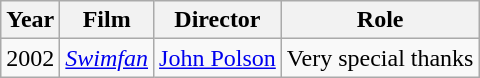<table class="wikitable">
<tr>
<th>Year</th>
<th>Film</th>
<th>Director</th>
<th>Role</th>
</tr>
<tr>
<td>2002</td>
<td><em><a href='#'>Swimfan</a></em></td>
<td><a href='#'>John Polson</a></td>
<td>Very special thanks</td>
</tr>
</table>
